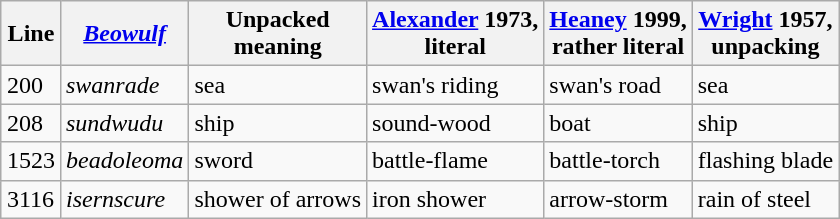<table class="wikitable" style="margin:1em auto;">
<tr>
<th>Line</th>
<th><em><a href='#'>Beowulf</a></em></th>
<th>Unpacked<br>meaning</th>
<th><a href='#'>Alexander</a> 1973,<br>literal</th>
<th><a href='#'>Heaney</a> 1999,<br>rather literal</th>
<th><a href='#'>Wright</a> 1957,<br> unpacking</th>
</tr>
<tr>
<td>200</td>
<td><em>swanrade</em></td>
<td>sea</td>
<td>swan's riding</td>
<td>swan's road</td>
<td>sea</td>
</tr>
<tr>
<td>208</td>
<td><em>sundwudu</em></td>
<td>ship</td>
<td>sound-wood</td>
<td>boat</td>
<td>ship</td>
</tr>
<tr>
<td>1523</td>
<td><em>beadoleoma</em></td>
<td>sword</td>
<td>battle-flame</td>
<td>battle-torch</td>
<td>flashing blade</td>
</tr>
<tr>
<td>3116</td>
<td><em>isernscure</em></td>
<td>shower of arrows</td>
<td>iron shower</td>
<td>arrow-storm</td>
<td>rain of steel</td>
</tr>
</table>
